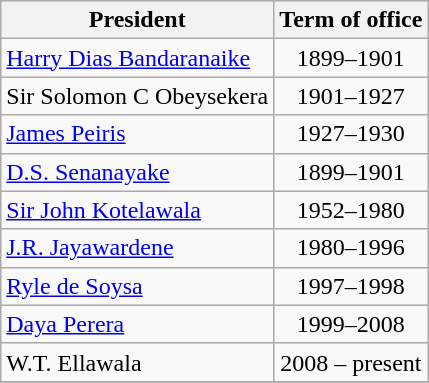<table class="wikitable">
<tr>
<th>President</th>
<th>Term of office</th>
</tr>
<tr>
<td><a href='#'>Harry Dias Bandaranaike</a></td>
<td style="text-align:center;">1899–1901<br></td>
</tr>
<tr>
<td>Sir Solomon C Obeysekera</td>
<td style="text-align:center;">1901–1927<br></td>
</tr>
<tr>
<td><a href='#'>James Peiris</a></td>
<td style="text-align:center;">1927–1930<br></td>
</tr>
<tr>
<td><a href='#'>D.S. Senanayake</a></td>
<td style="text-align:center;">1899–1901 <br></td>
</tr>
<tr>
<td><a href='#'>Sir John Kotelawala</a></td>
<td style="text-align:center;">1952–1980<br></td>
</tr>
<tr>
<td><a href='#'>J.R. Jayawardene</a></td>
<td style="text-align:center;">1980–1996<br></td>
</tr>
<tr>
<td><a href='#'>Ryle de Soysa</a></td>
<td style="text-align:center;">1997–1998<br></td>
</tr>
<tr>
<td><a href='#'>Daya Perera</a></td>
<td style="text-align:center;">1999–2008<br></td>
</tr>
<tr>
<td>W.T. Ellawala</td>
<td style="text-align:center;">2008 – present<br></td>
</tr>
<tr>
</tr>
</table>
